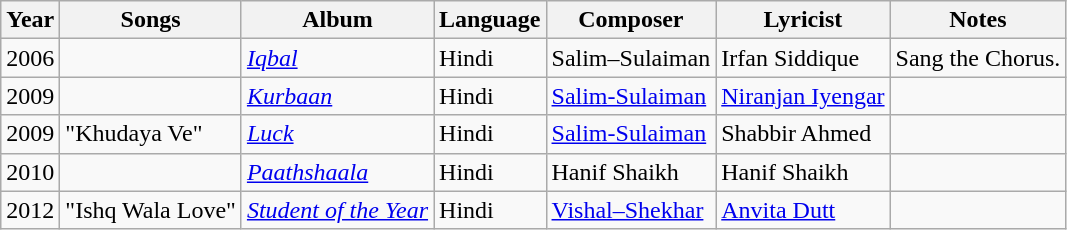<table class="wikitable sortable">
<tr>
<th>Year</th>
<th>Songs</th>
<th>Album</th>
<th>Language</th>
<th>Composer</th>
<th>Lyricist</th>
<th>Notes</th>
</tr>
<tr>
<td>2006</td>
<td></td>
<td><em><a href='#'>Iqbal</a></em></td>
<td>Hindi</td>
<td>Salim–Sulaiman</td>
<td>Irfan Siddique</td>
<td>Sang the Chorus.</td>
</tr>
<tr>
<td>2009</td>
<td></td>
<td><em><a href='#'>Kurbaan</a></em></td>
<td>Hindi</td>
<td><a href='#'>Salim-Sulaiman</a></td>
<td><a href='#'>Niranjan Iyengar</a></td>
<td></td>
</tr>
<tr>
<td>2009</td>
<td>"Khudaya Ve"</td>
<td><a href='#'><em>Luck</em></a></td>
<td>Hindi</td>
<td><a href='#'>Salim-Sulaiman</a></td>
<td>Shabbir Ahmed</td>
<td></td>
</tr>
<tr>
<td>2010</td>
<td></td>
<td><em><a href='#'>Paathshaala</a></em></td>
<td>Hindi</td>
<td>Hanif Shaikh</td>
<td>Hanif Shaikh</td>
<td></td>
</tr>
<tr>
<td>2012</td>
<td>"Ishq Wala Love"</td>
<td><a href='#'><em>Student of the Year</em></a></td>
<td>Hindi</td>
<td><a href='#'>Vishal–Shekhar</a></td>
<td><a href='#'>Anvita Dutt</a></td>
<td></td>
</tr>
</table>
